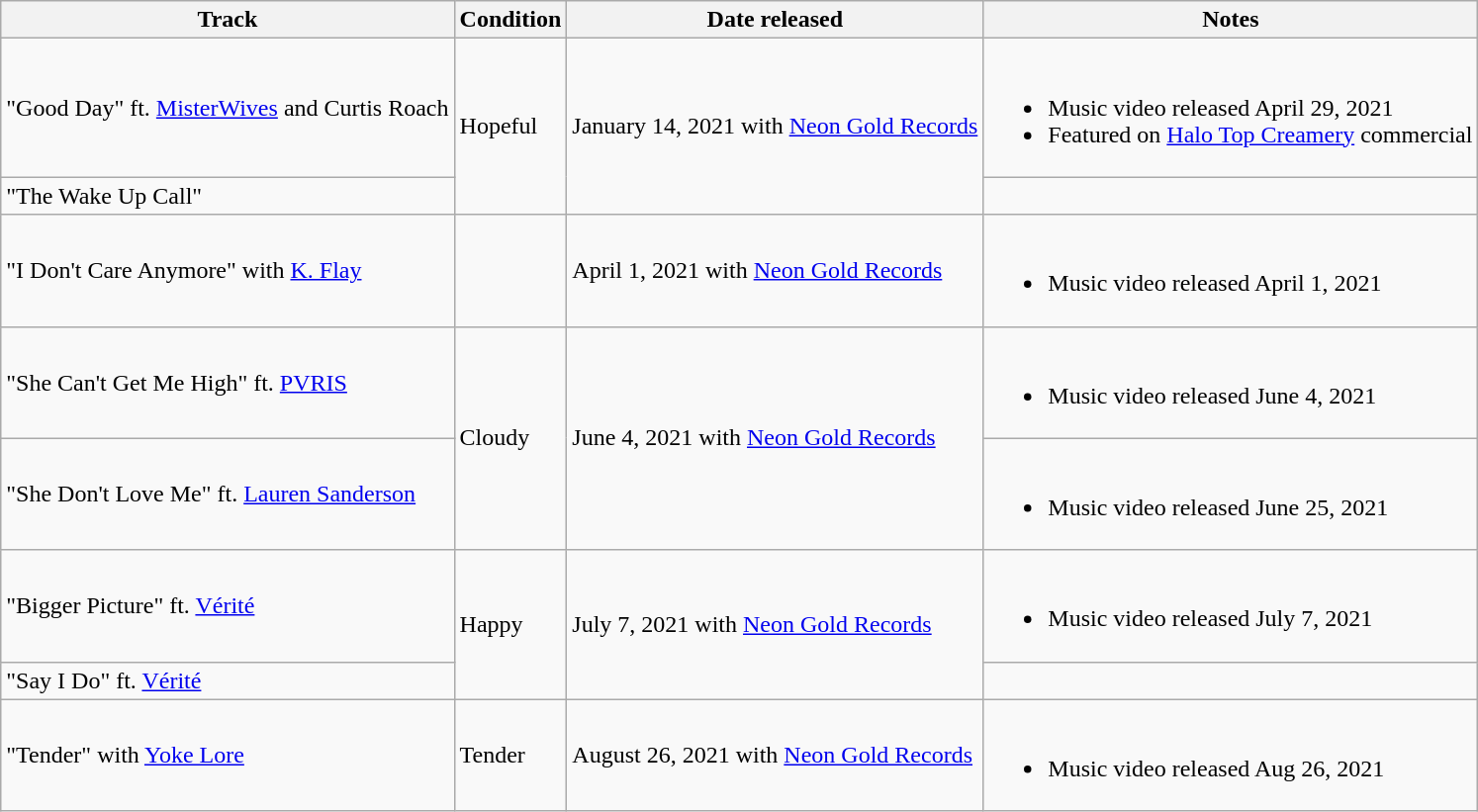<table class="wikitable">
<tr>
<th>Track</th>
<th>Condition</th>
<th>Date released</th>
<th>Notes</th>
</tr>
<tr>
<td>"Good Day" ft. <a href='#'>MisterWives</a> and Curtis Roach</td>
<td rowspan="2">Hopeful</td>
<td rowspan="2">January 14, 2021 with <a href='#'>Neon Gold Records</a></td>
<td><br><ul><li>Music video released April 29, 2021</li><li>Featured on <a href='#'>Halo Top Creamery</a> commercial</li></ul></td>
</tr>
<tr>
<td>"The Wake Up Call"</td>
<td></td>
</tr>
<tr>
<td>"I Don't Care Anymore" with <a href='#'>K. Flay</a></td>
<td></td>
<td>April 1, 2021 with <a href='#'>Neon Gold Records</a></td>
<td><br><ul><li>Music video released April 1, 2021</li></ul></td>
</tr>
<tr>
<td>"She Can't Get Me High" ft. <a href='#'>PVRIS</a></td>
<td rowspan="2">Cloudy</td>
<td rowspan="2">June 4, 2021 with <a href='#'>Neon Gold Records</a></td>
<td><br><ul><li>Music video released June 4, 2021</li></ul></td>
</tr>
<tr>
<td>"She Don't Love Me" ft. <a href='#'>Lauren Sanderson</a></td>
<td><br><ul><li>Music video released June 25, 2021</li></ul></td>
</tr>
<tr>
<td>"Bigger Picture" ft. <a href='#'>Vérité</a></td>
<td rowspan="2">Happy</td>
<td rowspan="2">July 7, 2021 with <a href='#'>Neon Gold Records</a></td>
<td><br><ul><li>Music video released July 7, 2021</li></ul></td>
</tr>
<tr>
<td>"Say I Do" ft. <a href='#'>Vérité</a></td>
<td></td>
</tr>
<tr>
<td>"Tender" with <a href='#'>Yoke Lore</a></td>
<td>Tender</td>
<td>August 26, 2021 with <a href='#'>Neon Gold Records</a></td>
<td><br><ul><li>Music video released Aug 26, 2021</li></ul></td>
</tr>
</table>
